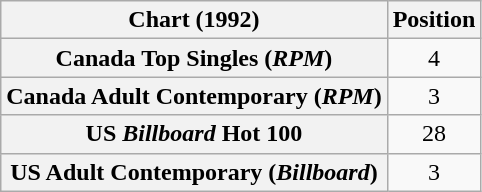<table class="wikitable sortable plainrowheaders" style="text-align:center">
<tr>
<th scope="col">Chart (1992)</th>
<th scope="col">Position</th>
</tr>
<tr>
<th scope="row">Canada Top Singles (<em>RPM</em>)</th>
<td>4</td>
</tr>
<tr>
<th scope="row">Canada Adult Contemporary (<em>RPM</em>)</th>
<td>3</td>
</tr>
<tr>
<th scope="row">US <em>Billboard</em> Hot 100</th>
<td>28</td>
</tr>
<tr>
<th scope="row">US Adult Contemporary (<em>Billboard</em>)</th>
<td>3</td>
</tr>
</table>
